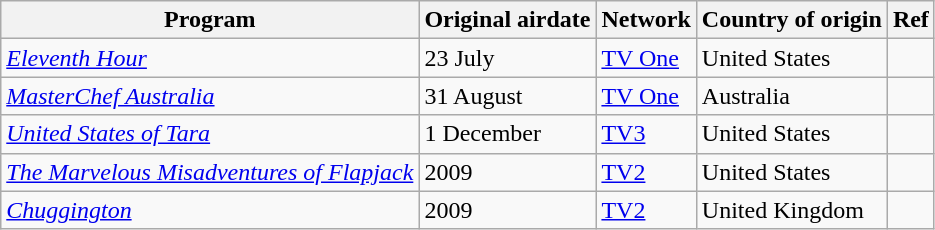<table class="wikitable plainrowheaders sortable" style="text-align:left">
<tr>
<th scope="col">Program</th>
<th scope="col">Original airdate</th>
<th scope="col">Network</th>
<th scope="col">Country of origin</th>
<th scope="col" class="unsortable">Ref</th>
</tr>
<tr>
<td><em><a href='#'>Eleventh Hour</a></em></td>
<td>23 July</td>
<td><a href='#'>TV One</a></td>
<td>United States</td>
<td></td>
</tr>
<tr>
<td><em><a href='#'>MasterChef Australia</a></em></td>
<td>31 August</td>
<td><a href='#'>TV One</a></td>
<td>Australia</td>
<td></td>
</tr>
<tr>
<td><em><a href='#'>United States of Tara</a></em></td>
<td>1 December</td>
<td><a href='#'>TV3</a></td>
<td>United States</td>
<td></td>
</tr>
<tr>
<td><em><a href='#'>The Marvelous Misadventures of Flapjack</a></em></td>
<td>2009</td>
<td><a href='#'>TV2</a></td>
<td>United States</td>
<td></td>
</tr>
<tr>
<td><em><a href='#'>Chuggington</a></em></td>
<td>2009</td>
<td><a href='#'>TV2</a></td>
<td>United Kingdom</td>
<td></td>
</tr>
</table>
